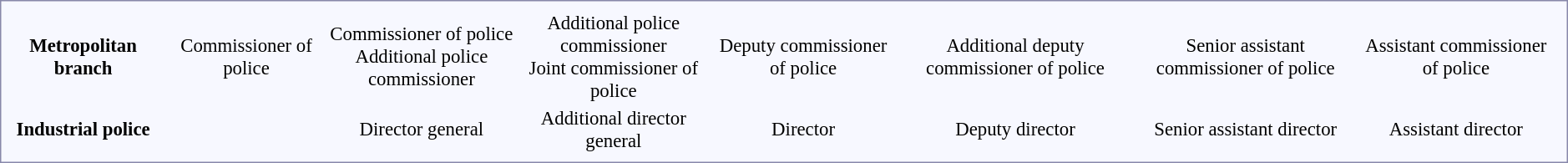<table style="border:1px solid #8888aa; background-color:#f7f8ff; padding:5px; font-size:95%; margin: 0px 12px 12px 0px;">
<tr style="text-align:center;">
<td colspan=1><strong>Metropolitan branch</strong></td>
<td colspan=4></td>
<td colspan=2></td>
<td colspan=2>Commissioner of police</td>
<td colspan=2>Commissioner of police<br>Additional police commissioner</td>
<td colspan=2>Additional police commissioner<br>Joint commissioner of police</td>
<td colspan=2>Deputy commissioner of police</td>
<td colspan=2>Additional deputy commissioner of police</td>
<td colspan=2>Senior assistant commissioner of police</td>
<td colspan=6>Assistant commissioner of police</td>
<td colspan=12></td>
</tr>
<tr style="text-align:center;">
<td colspan=1><strong>Industrial police</strong></td>
<td colspan=4></td>
<td colspan=2></td>
<td colspan=2></td>
<td colspan=2>Director general</td>
<td colspan=2>Additional director general</td>
<td colspan=2>Director</td>
<td colspan=2>Deputy director</td>
<td colspan=2>Senior assistant director</td>
<td colspan=6>Assistant director</td>
<td colspan=12></td>
</tr>
</table>
